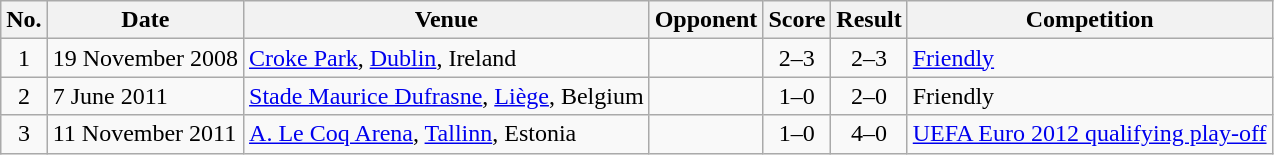<table class="wikitable sortable">
<tr>
<th scope="col">No.</th>
<th scope="col">Date</th>
<th scope="col">Venue</th>
<th scope="col">Opponent</th>
<th scope="col">Score</th>
<th scope="col">Result</th>
<th scope="col">Competition</th>
</tr>
<tr>
<td align="center">1</td>
<td>19 November 2008</td>
<td><a href='#'>Croke Park</a>, <a href='#'>Dublin</a>, Ireland</td>
<td></td>
<td align="center">2–3</td>
<td align="center">2–3</td>
<td><a href='#'>Friendly</a></td>
</tr>
<tr>
<td align="center">2</td>
<td>7 June 2011</td>
<td><a href='#'>Stade Maurice Dufrasne</a>, <a href='#'>Liège</a>, Belgium</td>
<td></td>
<td align="center">1–0</td>
<td align="center">2–0</td>
<td>Friendly</td>
</tr>
<tr>
<td align="center">3</td>
<td>11 November 2011</td>
<td><a href='#'>A. Le Coq Arena</a>, <a href='#'>Tallinn</a>, Estonia</td>
<td></td>
<td align="center">1–0</td>
<td align="center">4–0</td>
<td><a href='#'>UEFA Euro 2012 qualifying play-off</a></td>
</tr>
</table>
